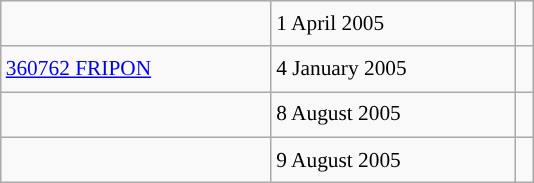<table class="wikitable" style="font-size: 89%; float: left; width: 25em; margin-right: 1em; line-height: 1.65em !important; height: 100px;">
<tr>
<td></td>
<td>1 April 2005</td>
<td></td>
</tr>
<tr>
<td><a href='#'>360762 FRIPON</a></td>
<td>4 January 2005</td>
<td></td>
</tr>
<tr>
<td></td>
<td>8 August 2005</td>
<td></td>
</tr>
<tr>
<td></td>
<td>9 August 2005</td>
<td></td>
</tr>
</table>
